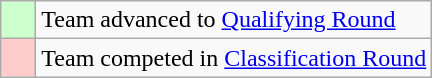<table class="wikitable">
<tr>
<td style="background: #ccffcc;">    </td>
<td>Team advanced to <a href='#'>Qualifying Round</a></td>
</tr>
<tr>
<td style="background: #ffcccc;">    </td>
<td>Team competed in <a href='#'>Classification Round</a></td>
</tr>
</table>
